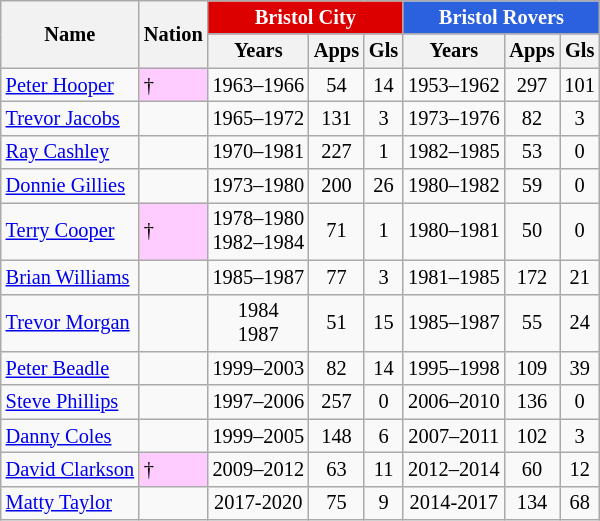<table class="wikitable" style="text-align:center; font-size:85%;">
<tr>
<th rowspan=2>Name</th>
<th rowspan=2>Nation</th>
<th colspan=3 style="background:#DD0000; color:white;">Bristol City</th>
<th colspan=3 style="background:#2B60DE; color:white;">Bristol Rovers</th>
</tr>
<tr>
<th>Years</th>
<th>Apps</th>
<th>Gls</th>
<th>Years</th>
<th>Apps</th>
<th>Gls</th>
</tr>
<tr>
<td style="text-align:left;"><a href='#'>Peter Hooper</a></td>
<td style="text-align:left; background:#ffccff;"> †</td>
<td>1963–1966</td>
<td>54</td>
<td>14</td>
<td>1953–1962</td>
<td>297</td>
<td>101</td>
</tr>
<tr>
<td style="text-align:left;"><a href='#'>Trevor Jacobs</a></td>
<td style="text-align:left;"></td>
<td>1965–1972</td>
<td>131</td>
<td>3</td>
<td>1973–1976</td>
<td>82</td>
<td>3</td>
</tr>
<tr>
<td style="text-align:left;"><a href='#'>Ray Cashley</a></td>
<td style="text-align:left;"></td>
<td>1970–1981</td>
<td>227</td>
<td>1</td>
<td>1982–1985</td>
<td>53</td>
<td>0</td>
</tr>
<tr>
<td style="text-align:left;"><a href='#'>Donnie Gillies</a></td>
<td style="text-align:left;"></td>
<td>1973–1980</td>
<td>200</td>
<td>26</td>
<td>1980–1982</td>
<td>59</td>
<td>0</td>
</tr>
<tr>
<td style="text-align:left;"><a href='#'>Terry Cooper</a></td>
<td style="text-align:left; background:#ffccff;"> †</td>
<td>1978–1980<br>1982–1984</td>
<td>71</td>
<td>1</td>
<td>1980–1981</td>
<td>50</td>
<td>0</td>
</tr>
<tr>
<td style="text-align:left;"><a href='#'>Brian Williams</a></td>
<td style="text-align:left;"></td>
<td>1985–1987</td>
<td>77</td>
<td>3</td>
<td>1981–1985</td>
<td>172</td>
<td>21</td>
</tr>
<tr>
<td style="text-align:left;"><a href='#'>Trevor Morgan</a></td>
<td style="text-align:left;"></td>
<td>1984<br>1987</td>
<td>51</td>
<td>15</td>
<td>1985–1987</td>
<td>55</td>
<td>24</td>
</tr>
<tr>
<td style="text-align:left;"><a href='#'>Peter Beadle</a></td>
<td style="text-align:left;"></td>
<td>1999–2003</td>
<td>82</td>
<td>14</td>
<td>1995–1998</td>
<td>109</td>
<td>39</td>
</tr>
<tr>
<td style="text-align:left;"><a href='#'>Steve Phillips</a></td>
<td style="text-align:left;"></td>
<td>1997–2006</td>
<td>257</td>
<td>0</td>
<td>2006–2010</td>
<td>136</td>
<td>0</td>
</tr>
<tr>
<td style="text-align:left;"><a href='#'>Danny Coles</a></td>
<td style="text-align:left;"></td>
<td>1999–2005</td>
<td>148</td>
<td>6</td>
<td>2007–2011</td>
<td>102</td>
<td>3</td>
</tr>
<tr>
<td style="text-align:left;"><a href='#'>David Clarkson</a></td>
<td style="text-align:left; background:#ffccff;"> †</td>
<td>2009–2012</td>
<td>63</td>
<td>11</td>
<td>2012–2014</td>
<td>60</td>
<td>12</td>
</tr>
<tr>
<td style="text-align:left;"><a href='#'>Matty Taylor</a></td>
<td style="text-align:left;"></td>
<td>2017-2020</td>
<td>75</td>
<td>9</td>
<td>2014-2017</td>
<td>134</td>
<td>68</td>
</tr>
</table>
